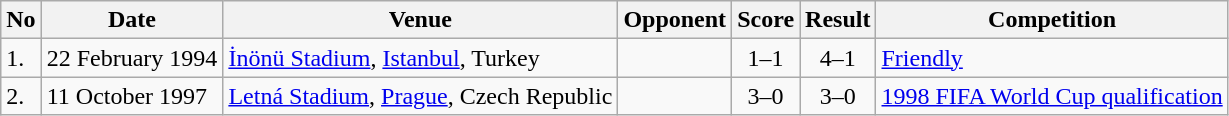<table class="wikitable">
<tr>
<th>No</th>
<th>Date</th>
<th>Venue</th>
<th>Opponent</th>
<th>Score</th>
<th>Result</th>
<th>Competition</th>
</tr>
<tr>
<td>1.</td>
<td>22 February 1994</td>
<td><a href='#'>İnönü Stadium</a>, <a href='#'>Istanbul</a>, Turkey</td>
<td></td>
<td align=center>1–1</td>
<td align=center>4–1</td>
<td><a href='#'>Friendly</a></td>
</tr>
<tr>
<td>2.</td>
<td>11 October 1997</td>
<td><a href='#'>Letná Stadium</a>, <a href='#'>Prague</a>, Czech Republic</td>
<td></td>
<td align=center>3–0</td>
<td align=center>3–0</td>
<td><a href='#'>1998 FIFA World Cup qualification</a></td>
</tr>
</table>
